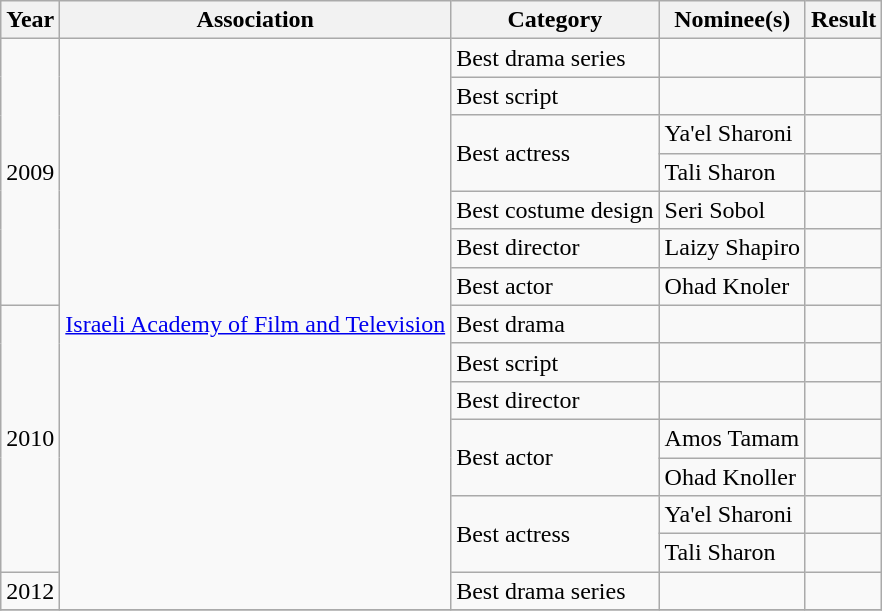<table class="wikitable plainrowheaders">
<tr>
<th scope="col">Year</th>
<th scope="col">Association</th>
<th scope="col">Category</th>
<th scope="col">Nominee(s)</th>
<th scope="col">Result</th>
</tr>
<tr>
<td scope="row" rowspan=7>2009</td>
<td rowspan=15><a href='#'>Israeli Academy of Film and Television</a></td>
<td>Best drama series</td>
<td></td>
<td></td>
</tr>
<tr>
<td>Best script</td>
<td></td>
<td></td>
</tr>
<tr>
<td rowspan=2>Best actress</td>
<td>Ya'el Sharoni</td>
<td></td>
</tr>
<tr>
<td>Tali Sharon</td>
<td></td>
</tr>
<tr>
<td>Best costume design</td>
<td>Seri Sobol</td>
<td></td>
</tr>
<tr>
<td>Best director</td>
<td>Laizy Shapiro</td>
<td></td>
</tr>
<tr>
<td>Best actor</td>
<td>Ohad Knoler</td>
<td></td>
</tr>
<tr>
<td scope="row" rowspan=7>2010</td>
<td>Best drama</td>
<td></td>
<td></td>
</tr>
<tr>
<td>Best script</td>
<td></td>
<td></td>
</tr>
<tr>
<td>Best director</td>
<td></td>
<td></td>
</tr>
<tr>
<td rowspan=2>Best actor</td>
<td>Amos Tamam</td>
<td></td>
</tr>
<tr>
<td>Ohad Knoller</td>
<td></td>
</tr>
<tr>
<td rowspan=2>Best actress</td>
<td>Ya'el Sharoni</td>
<td></td>
</tr>
<tr>
<td>Tali Sharon</td>
<td></td>
</tr>
<tr>
<td scope="row">2012</td>
<td>Best drama series</td>
<td></td>
<td></td>
</tr>
<tr>
</tr>
</table>
